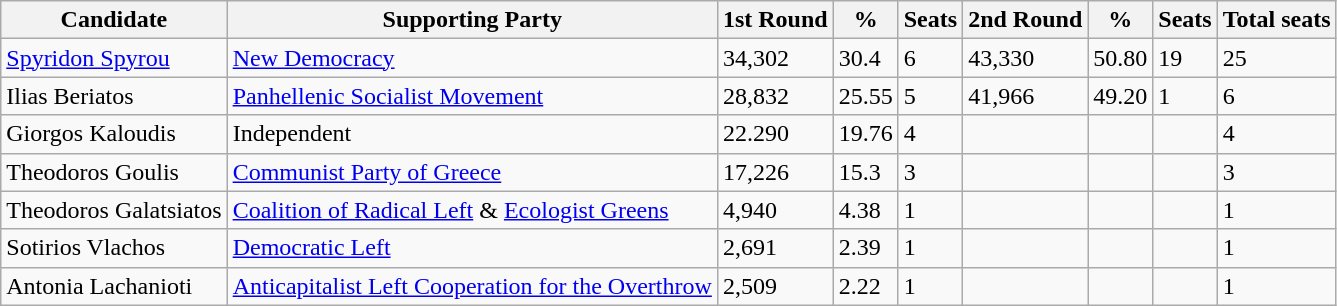<table class="wikitable sortable">
<tr>
<th>Candidate</th>
<th>Supporting Party</th>
<th>1st Round</th>
<th>%</th>
<th>Seats</th>
<th>2nd Round</th>
<th>%</th>
<th>Seats</th>
<th>Total seats</th>
</tr>
<tr>
<td><a href='#'>Spyridon Spyrou</a></td>
<td><a href='#'>New Democracy</a></td>
<td>34,302</td>
<td>30.4</td>
<td>6</td>
<td>43,330</td>
<td>50.80</td>
<td>19</td>
<td>25</td>
</tr>
<tr>
<td>Ilias Beriatos</td>
<td><a href='#'>Panhellenic Socialist Movement</a></td>
<td>28,832</td>
<td>25.55</td>
<td>5</td>
<td>41,966</td>
<td>49.20</td>
<td>1</td>
<td>6</td>
</tr>
<tr>
<td>Giorgos Kaloudis</td>
<td>Independent</td>
<td>22.290</td>
<td>19.76</td>
<td>4</td>
<td></td>
<td></td>
<td></td>
<td>4</td>
</tr>
<tr>
<td>Theodoros Goulis</td>
<td><a href='#'>Communist Party of Greece</a></td>
<td>17,226</td>
<td>15.3</td>
<td>3</td>
<td></td>
<td></td>
<td></td>
<td>3</td>
</tr>
<tr>
<td>Theodoros Galatsiatos</td>
<td><a href='#'>Coalition of Radical Left</a> & <a href='#'>Ecologist Greens</a></td>
<td>4,940</td>
<td>4.38</td>
<td>1</td>
<td></td>
<td></td>
<td></td>
<td>1</td>
</tr>
<tr>
<td>Sotirios Vlachos</td>
<td><a href='#'>Democratic Left</a></td>
<td>2,691</td>
<td>2.39</td>
<td>1</td>
<td></td>
<td></td>
<td></td>
<td>1</td>
</tr>
<tr>
<td>Antonia Lachanioti</td>
<td><a href='#'>Anticapitalist Left Cooperation for the Overthrow</a></td>
<td>2,509</td>
<td>2.22</td>
<td>1</td>
<td></td>
<td></td>
<td></td>
<td>1</td>
</tr>
</table>
